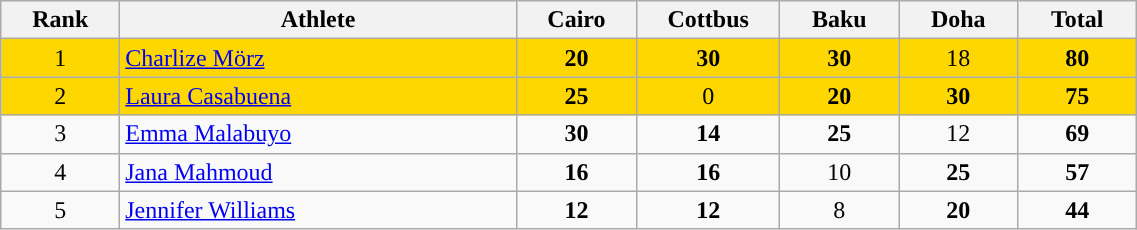<table style="width:60%;" class="wikitable">
<tr>
<th style="text-align:center; width:6%;">Rank</th>
<th style="text-align:center; width:20%;">Athlete</th>
<th style="text-align:center; width:6%;"> Cairo</th>
<th style="text-align:center; width:6%;"> Cottbus</th>
<th style="text-align:center; width:6%;"> Baku</th>
<th style="text-align:center; width:6%;"> Doha</th>
<th style="text-align:center; width:6%;">Total</th>
</tr>
<tr scope=row style="text-align:center" bgcolor=gold>
<td>1</td>
<td align=left> <a href='#'>Charlize Mörz</a></td>
<td><strong>20</strong></td>
<td><strong>30</strong></td>
<td><strong>30</strong></td>
<td>18</td>
<td><strong>80</strong></td>
</tr>
<tr scope=row style="text-align:center" bgcolor=gold>
<td>2</td>
<td align=left> <a href='#'>Laura Casabuena</a></td>
<td><strong>25</strong></td>
<td>0</td>
<td><strong>20</strong></td>
<td><strong>30</strong></td>
<td><strong>75</strong></td>
</tr>
<tr scope=row style="text-align:center">
<td>3</td>
<td align=left> <a href='#'>Emma Malabuyo</a></td>
<td><strong>30</strong></td>
<td><strong>14</strong></td>
<td><strong>25</strong></td>
<td>12</td>
<td><strong>69</strong></td>
</tr>
<tr scope=row style="text-align:center">
<td>4</td>
<td align=left> <a href='#'>Jana Mahmoud</a></td>
<td><strong>16</strong></td>
<td><strong>16</strong></td>
<td>10</td>
<td><strong>25</strong></td>
<td><strong>57</strong></td>
</tr>
<tr scope=row style="text-align:center">
<td>5</td>
<td align=left> <a href='#'>Jennifer Williams</a></td>
<td><strong>12</strong></td>
<td><strong>12</strong></td>
<td>8</td>
<td><strong>20</strong></td>
<td><strong>44</strong></td>
</tr>
</table>
